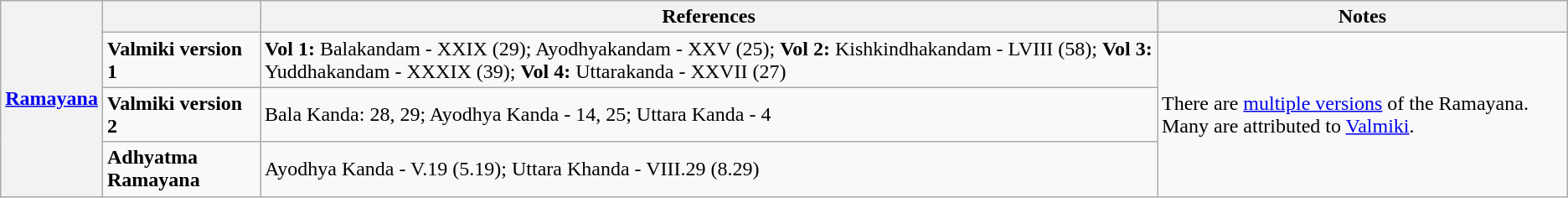<table class="wikitable">
<tr>
<th rowspan="4"><a href='#'>Ramayana</a></th>
<th></th>
<th>References</th>
<th>Notes</th>
</tr>
<tr>
<td><strong>Valmiki version 1</strong></td>
<td><strong>Vol 1:</strong> Balakandam - XXIX (29); Ayodhyakandam - XXV (25); <strong>Vol 2:</strong> Kishkindhakandam - LVIII (58); <strong>Vol 3:</strong> Yuddhakandam - XXXIX (39); <strong>Vol 4:</strong> Uttarakanda - XXVII (27)</td>
<td rowspan="3">There are <a href='#'>multiple versions</a> of the Ramayana. Many are attributed to <a href='#'>Valmiki</a>.</td>
</tr>
<tr>
<td><strong>Valmiki version 2</strong></td>
<td>Bala Kanda: 28, 29; Ayodhya Kanda - 14, 25; Uttara Kanda - 4</td>
</tr>
<tr>
<td><strong>Adhyatma Ramayana</strong></td>
<td>Ayodhya Kanda - V.19 (5.19); Uttara Khanda - VIII.29 (8.29)<br></td>
</tr>
</table>
